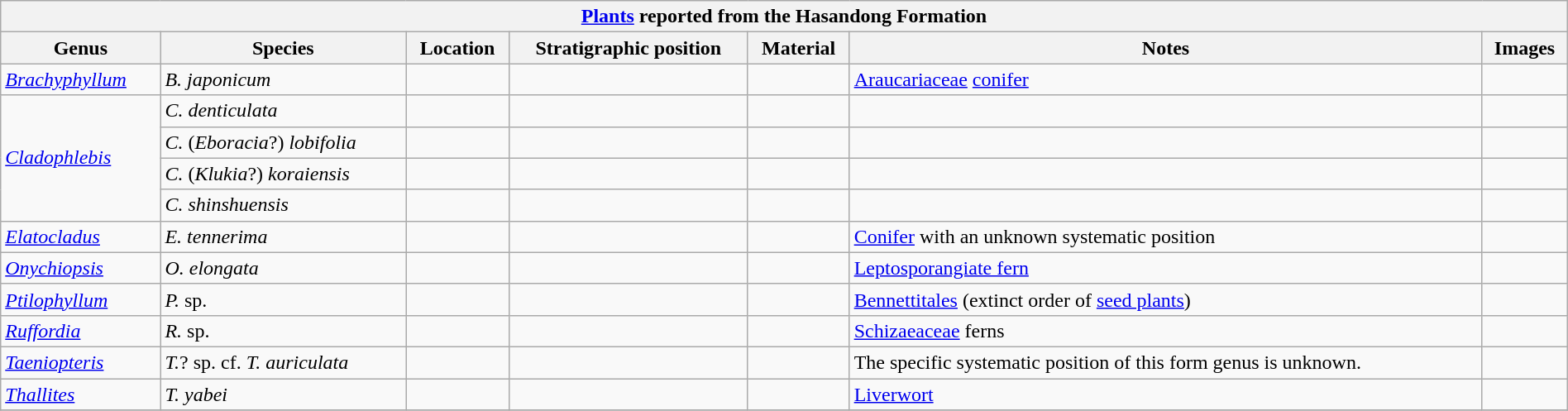<table class="wikitable" align="center" width="100%">
<tr>
<th colspan="7" align="center"><strong><a href='#'>Plants</a> reported from the Hasandong Formation</strong></th>
</tr>
<tr>
<th>Genus</th>
<th>Species</th>
<th>Location</th>
<th>Stratigraphic position</th>
<th>Material</th>
<th>Notes</th>
<th>Images</th>
</tr>
<tr>
<td><em><a href='#'>Brachyphyllum</a></em></td>
<td><em>B. japonicum</em></td>
<td></td>
<td></td>
<td></td>
<td><a href='#'>Araucariaceae</a> <a href='#'>conifer</a></td>
<td></td>
</tr>
<tr>
<td rowspan="4"><em><a href='#'>Cladophlebis</a></em></td>
<td><em>C. denticulata</em></td>
<td></td>
<td></td>
<td></td>
<td></td>
<td></td>
</tr>
<tr>
<td><em>C.</em> (<em>Eboracia</em>?) <em>lobifolia</em></td>
<td></td>
<td></td>
<td></td>
<td></td>
<td></td>
</tr>
<tr>
<td><em>C.</em> (<em>Klukia</em>?) <em>koraiensis</em></td>
<td></td>
<td></td>
<td></td>
<td></td>
<td></td>
</tr>
<tr>
<td><em>C. shinshuensis</em></td>
<td></td>
<td></td>
<td></td>
<td></td>
<td></td>
</tr>
<tr>
<td><em><a href='#'>Elatocladus</a></em></td>
<td><em>E. tennerima</em></td>
<td></td>
<td></td>
<td></td>
<td><a href='#'>Conifer</a> with an unknown systematic position</td>
<td></td>
</tr>
<tr>
<td><em><a href='#'>Onychiopsis</a></em></td>
<td><em>O. elongata</em></td>
<td></td>
<td></td>
<td></td>
<td><a href='#'>Leptosporangiate fern</a></td>
<td></td>
</tr>
<tr>
<td><em><a href='#'>Ptilophyllum</a></em></td>
<td><em>P.</em> sp.</td>
<td></td>
<td></td>
<td></td>
<td><a href='#'>Bennettitales</a> (extinct order of <a href='#'>seed plants</a>)</td>
<td></td>
</tr>
<tr>
<td><em><a href='#'>Ruffordia</a></em></td>
<td><em>R.</em> sp.</td>
<td></td>
<td></td>
<td></td>
<td><a href='#'>Schizaeaceae</a> ferns</td>
<td></td>
</tr>
<tr>
<td><em><a href='#'>Taeniopteris</a></em></td>
<td><em>T.</em>? sp. cf. <em>T. auriculata</em></td>
<td></td>
<td></td>
<td></td>
<td>The specific systematic position of this form genus is unknown.</td>
<td></td>
</tr>
<tr>
<td><em><a href='#'>Thallites</a></em></td>
<td><em>T. yabei</em></td>
<td></td>
<td></td>
<td></td>
<td><a href='#'>Liverwort</a></td>
<td></td>
</tr>
<tr>
</tr>
</table>
